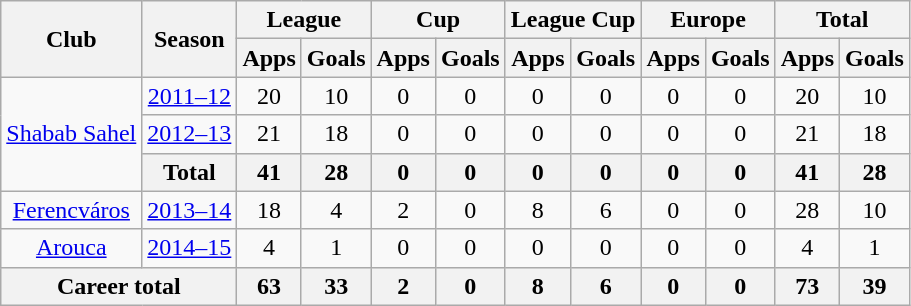<table class="wikitable" style="text-align: center">
<tr>
<th rowspan="2">Club</th>
<th rowspan="2">Season</th>
<th colspan="2">League</th>
<th colspan="2">Cup</th>
<th colspan="2">League Cup</th>
<th colspan="2">Europe</th>
<th colspan="2">Total</th>
</tr>
<tr>
<th>Apps</th>
<th>Goals</th>
<th>Apps</th>
<th>Goals</th>
<th>Apps</th>
<th>Goals</th>
<th>Apps</th>
<th>Goals</th>
<th>Apps</th>
<th>Goals</th>
</tr>
<tr>
<td rowspan="3"><a href='#'>Shabab Sahel</a></td>
<td><a href='#'>2011–12</a></td>
<td>20</td>
<td>10</td>
<td>0</td>
<td>0</td>
<td>0</td>
<td>0</td>
<td>0</td>
<td>0</td>
<td>20</td>
<td>10</td>
</tr>
<tr>
<td><a href='#'>2012–13</a></td>
<td>21</td>
<td>18</td>
<td>0</td>
<td>0</td>
<td>0</td>
<td>0</td>
<td>0</td>
<td>0</td>
<td>21</td>
<td>18</td>
</tr>
<tr>
<th>Total</th>
<th>41</th>
<th>28</th>
<th>0</th>
<th>0</th>
<th>0</th>
<th>0</th>
<th>0</th>
<th>0</th>
<th>41</th>
<th>28</th>
</tr>
<tr>
<td><a href='#'>Ferencváros</a></td>
<td><a href='#'>2013–14</a></td>
<td>18</td>
<td>4</td>
<td>2</td>
<td>0</td>
<td>8</td>
<td>6</td>
<td>0</td>
<td>0</td>
<td>28</td>
<td>10</td>
</tr>
<tr>
<td><a href='#'>Arouca</a></td>
<td><a href='#'>2014–15</a></td>
<td>4</td>
<td>1</td>
<td>0</td>
<td>0</td>
<td>0</td>
<td>0</td>
<td>0</td>
<td>0</td>
<td>4</td>
<td>1</td>
</tr>
<tr>
<th colspan="2">Career total</th>
<th>63</th>
<th>33</th>
<th>2</th>
<th>0</th>
<th>8</th>
<th>6</th>
<th>0</th>
<th>0</th>
<th>73</th>
<th>39</th>
</tr>
</table>
